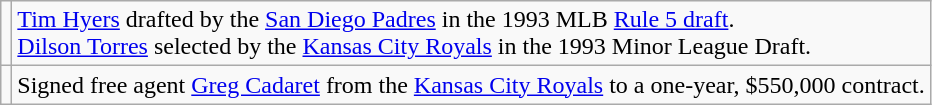<table class="wikitable">
<tr>
<td></td>
<td><a href='#'>Tim Hyers</a> drafted by the <a href='#'>San Diego Padres</a> in the 1993 MLB <a href='#'>Rule 5 draft</a>. <br><a href='#'>Dilson Torres</a> selected by the <a href='#'>Kansas City Royals</a> in the 1993 Minor League Draft.</td>
</tr>
<tr>
<td></td>
<td>Signed free agent <a href='#'>Greg Cadaret</a> from the <a href='#'>Kansas City Royals</a> to a one-year, $550,000 contract.</td>
</tr>
</table>
